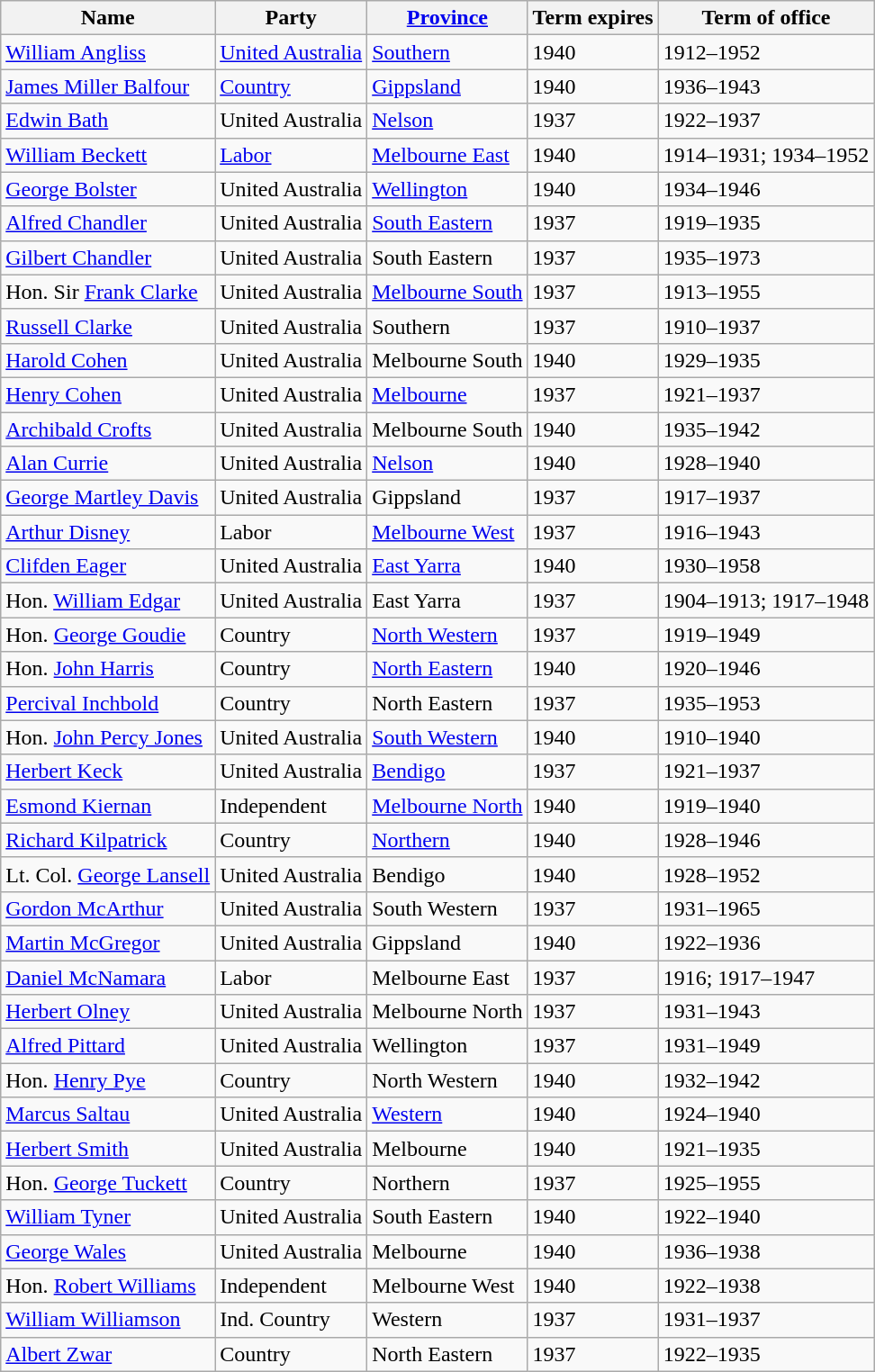<table class="wikitable sortable">
<tr>
<th>Name</th>
<th>Party</th>
<th><a href='#'>Province</a></th>
<th>Term expires</th>
<th>Term of office</th>
</tr>
<tr>
<td><a href='#'>William Angliss</a></td>
<td><a href='#'>United Australia</a></td>
<td><a href='#'>Southern</a></td>
<td>1940</td>
<td>1912–1952</td>
</tr>
<tr>
<td><a href='#'>James Miller Balfour</a></td>
<td><a href='#'>Country</a></td>
<td><a href='#'>Gippsland</a></td>
<td>1940</td>
<td>1936–1943</td>
</tr>
<tr>
<td><a href='#'>Edwin Bath</a></td>
<td>United Australia</td>
<td><a href='#'>Nelson</a></td>
<td>1937</td>
<td>1922–1937</td>
</tr>
<tr>
<td><a href='#'>William Beckett</a></td>
<td><a href='#'>Labor</a></td>
<td><a href='#'>Melbourne East</a></td>
<td>1940</td>
<td>1914–1931; 1934–1952</td>
</tr>
<tr>
<td><a href='#'>George Bolster</a></td>
<td>United Australia</td>
<td><a href='#'>Wellington</a></td>
<td>1940</td>
<td>1934–1946</td>
</tr>
<tr>
<td><a href='#'>Alfred Chandler</a></td>
<td>United Australia</td>
<td><a href='#'>South Eastern</a></td>
<td>1937</td>
<td>1919–1935</td>
</tr>
<tr>
<td><a href='#'>Gilbert Chandler</a></td>
<td>United Australia</td>
<td>South Eastern</td>
<td>1937</td>
<td>1935–1973</td>
</tr>
<tr>
<td>Hon. Sir <a href='#'>Frank Clarke</a></td>
<td>United Australia</td>
<td><a href='#'>Melbourne South</a></td>
<td>1937</td>
<td>1913–1955</td>
</tr>
<tr>
<td><a href='#'>Russell Clarke</a></td>
<td>United Australia</td>
<td>Southern</td>
<td>1937</td>
<td>1910–1937</td>
</tr>
<tr>
<td><a href='#'>Harold Cohen</a></td>
<td>United Australia</td>
<td>Melbourne South</td>
<td>1940</td>
<td>1929–1935</td>
</tr>
<tr>
<td><a href='#'>Henry Cohen</a></td>
<td>United Australia</td>
<td><a href='#'>Melbourne</a></td>
<td>1937</td>
<td>1921–1937</td>
</tr>
<tr>
<td><a href='#'>Archibald Crofts</a></td>
<td>United Australia</td>
<td>Melbourne South</td>
<td>1940</td>
<td>1935–1942</td>
</tr>
<tr>
<td><a href='#'>Alan Currie</a></td>
<td>United Australia</td>
<td><a href='#'>Nelson</a></td>
<td>1940</td>
<td>1928–1940</td>
</tr>
<tr>
<td><a href='#'>George Martley Davis</a></td>
<td>United Australia</td>
<td>Gippsland</td>
<td>1937</td>
<td>1917–1937</td>
</tr>
<tr>
<td><a href='#'>Arthur Disney</a></td>
<td>Labor</td>
<td><a href='#'>Melbourne West</a></td>
<td>1937</td>
<td>1916–1943</td>
</tr>
<tr>
<td><a href='#'>Clifden Eager</a></td>
<td>United Australia</td>
<td><a href='#'>East Yarra</a></td>
<td>1940</td>
<td>1930–1958</td>
</tr>
<tr>
<td>Hon. <a href='#'>William Edgar</a></td>
<td>United Australia</td>
<td>East Yarra</td>
<td>1937</td>
<td>1904–1913; 1917–1948</td>
</tr>
<tr>
<td>Hon. <a href='#'>George Goudie</a></td>
<td>Country</td>
<td><a href='#'>North Western</a></td>
<td>1937</td>
<td>1919–1949</td>
</tr>
<tr>
<td>Hon. <a href='#'>John Harris</a></td>
<td>Country</td>
<td><a href='#'>North Eastern</a></td>
<td>1940</td>
<td>1920–1946</td>
</tr>
<tr>
<td><a href='#'>Percival Inchbold</a></td>
<td>Country</td>
<td>North Eastern</td>
<td>1937</td>
<td>1935–1953</td>
</tr>
<tr>
<td>Hon. <a href='#'>John Percy Jones</a></td>
<td>United Australia</td>
<td><a href='#'>South Western</a></td>
<td>1940</td>
<td>1910–1940</td>
</tr>
<tr>
<td><a href='#'>Herbert Keck</a></td>
<td>United Australia</td>
<td><a href='#'>Bendigo</a></td>
<td>1937</td>
<td>1921–1937</td>
</tr>
<tr>
<td><a href='#'>Esmond Kiernan</a></td>
<td>Independent</td>
<td><a href='#'>Melbourne North</a></td>
<td>1940</td>
<td>1919–1940</td>
</tr>
<tr>
<td><a href='#'>Richard Kilpatrick</a></td>
<td>Country</td>
<td><a href='#'>Northern</a></td>
<td>1940</td>
<td>1928–1946</td>
</tr>
<tr>
<td>Lt. Col. <a href='#'>George Lansell</a></td>
<td>United Australia</td>
<td>Bendigo</td>
<td>1940</td>
<td>1928–1952</td>
</tr>
<tr>
<td><a href='#'>Gordon McArthur</a></td>
<td>United Australia</td>
<td>South Western</td>
<td>1937</td>
<td>1931–1965</td>
</tr>
<tr>
<td><a href='#'>Martin McGregor</a></td>
<td>United Australia</td>
<td>Gippsland</td>
<td>1940</td>
<td>1922–1936</td>
</tr>
<tr>
<td><a href='#'>Daniel McNamara</a></td>
<td>Labor</td>
<td>Melbourne East</td>
<td>1937</td>
<td>1916; 1917–1947</td>
</tr>
<tr>
<td><a href='#'>Herbert Olney</a></td>
<td>United Australia</td>
<td>Melbourne North</td>
<td>1937</td>
<td>1931–1943</td>
</tr>
<tr>
<td><a href='#'>Alfred Pittard</a></td>
<td>United Australia</td>
<td>Wellington</td>
<td>1937</td>
<td>1931–1949</td>
</tr>
<tr>
<td>Hon. <a href='#'>Henry Pye</a></td>
<td>Country</td>
<td>North Western</td>
<td>1940</td>
<td>1932–1942</td>
</tr>
<tr>
<td><a href='#'>Marcus Saltau</a></td>
<td>United Australia</td>
<td><a href='#'>Western</a></td>
<td>1940</td>
<td>1924–1940</td>
</tr>
<tr>
<td><a href='#'>Herbert Smith</a></td>
<td>United Australia</td>
<td>Melbourne</td>
<td>1940</td>
<td>1921–1935</td>
</tr>
<tr>
<td>Hon. <a href='#'>George Tuckett</a></td>
<td>Country</td>
<td>Northern</td>
<td>1937</td>
<td>1925–1955</td>
</tr>
<tr>
<td><a href='#'>William Tyner</a></td>
<td>United Australia</td>
<td>South Eastern</td>
<td>1940</td>
<td>1922–1940</td>
</tr>
<tr>
<td><a href='#'>George Wales</a></td>
<td>United Australia</td>
<td>Melbourne</td>
<td>1940</td>
<td>1936–1938</td>
</tr>
<tr>
<td>Hon. <a href='#'>Robert Williams</a></td>
<td>Independent</td>
<td>Melbourne West</td>
<td>1940</td>
<td>1922–1938</td>
</tr>
<tr>
<td><a href='#'>William Williamson</a></td>
<td>Ind. Country</td>
<td>Western</td>
<td>1937</td>
<td>1931–1937</td>
</tr>
<tr>
<td><a href='#'>Albert Zwar</a></td>
<td>Country</td>
<td>North Eastern</td>
<td>1937</td>
<td>1922–1935</td>
</tr>
</table>
